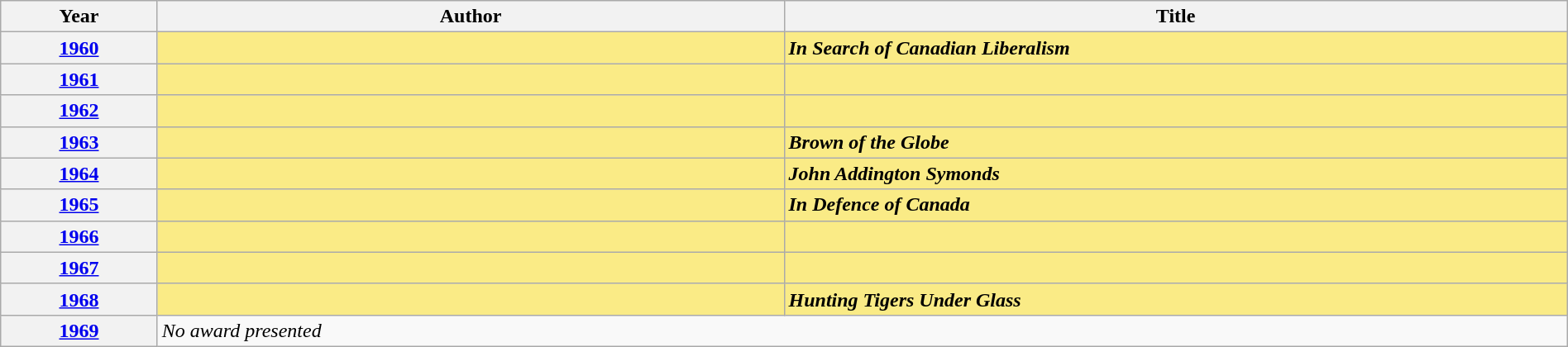<table class="wikitable sortable mw-collapsible" width="100%">
<tr>
<th>Year</th>
<th width="40%">Author</th>
<th width="50%">Title</th>
</tr>
<tr>
<th><a href='#'>1960</a></th>
<td style="background:#FAEB86"><strong></strong></td>
<td style="background:#FAEB86"><strong><em>In Search of Canadian Liberalism</em></strong></td>
</tr>
<tr>
<th><a href='#'>1961</a></th>
<td style="background:#FAEB86"><strong></strong></td>
<td style="background:#FAEB86"><strong><em></em></strong></td>
</tr>
<tr>
<th><a href='#'>1962</a></th>
<td style="background:#FAEB86"><strong></strong></td>
<td style="background:#FAEB86"><strong><em></em></strong></td>
</tr>
<tr>
<th><a href='#'>1963</a></th>
<td style="background:#FAEB86"><strong></strong></td>
<td style="background:#FAEB86"><strong><em>Brown of the Globe</em></strong></td>
</tr>
<tr>
<th><a href='#'>1964</a></th>
<td style="background:#FAEB86"><strong></strong></td>
<td style="background:#FAEB86"><strong><em>John Addington Symonds</em></strong></td>
</tr>
<tr>
<th><a href='#'>1965</a></th>
<td style="background:#FAEB86"><strong></strong></td>
<td style="background:#FAEB86"><strong><em>In Defence of Canada</em></strong></td>
</tr>
<tr>
<th><a href='#'>1966</a></th>
<td style="background:#FAEB86"><strong></strong></td>
<td style="background:#FAEB86"><strong><em></em></strong></td>
</tr>
<tr>
<th><a href='#'>1967</a></th>
<td style="background:#FAEB86"><strong></strong></td>
<td style="background:#FAEB86"><strong><em></em></strong></td>
</tr>
<tr>
<th><a href='#'>1968</a></th>
<td style="background:#FAEB86"><strong></strong></td>
<td style="background:#FAEB86"><strong><em>Hunting Tigers Under Glass</em></strong></td>
</tr>
<tr>
<th><a href='#'>1969</a></th>
<td colspan="2"><em>No award presented</em></td>
</tr>
</table>
